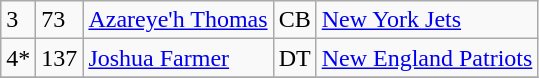<table class="wikitable">
<tr>
<td>3</td>
<td>73</td>
<td><a href='#'>Azareye'h Thomas</a></td>
<td>CB</td>
<td><a href='#'>New York Jets</a></td>
</tr>
<tr>
<td>4*</td>
<td>137</td>
<td><a href='#'>Joshua Farmer</a></td>
<td>DT</td>
<td><a href='#'>New England Patriots</a></td>
</tr>
<tr>
</tr>
</table>
